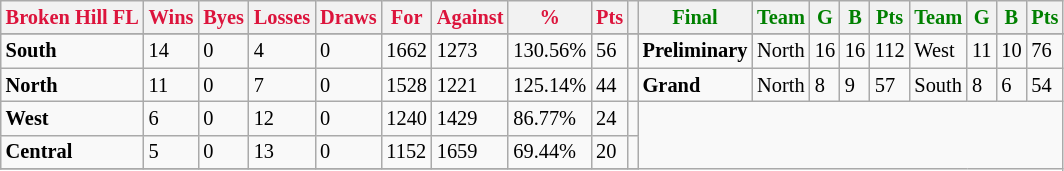<table style="font-size: 85%; text-align: left;" class="wikitable">
<tr>
<th style="color:crimson">Broken Hill FL</th>
<th style="color:crimson">Wins</th>
<th style="color:crimson">Byes</th>
<th style="color:crimson">Losses</th>
<th style="color:crimson">Draws</th>
<th style="color:crimson">For</th>
<th style="color:crimson">Against</th>
<th style="color:crimson">%</th>
<th style="color:crimson">Pts</th>
<th></th>
<th style="color:green">Final</th>
<th style="color:green">Team</th>
<th style="color:green">G</th>
<th style="color:green">B</th>
<th style="color:green">Pts</th>
<th style="color:green">Team</th>
<th style="color:green">G</th>
<th style="color:green">B</th>
<th style="color:green">Pts</th>
</tr>
<tr>
</tr>
<tr>
</tr>
<tr>
<td><strong>	South	</strong></td>
<td>14</td>
<td>0</td>
<td>4</td>
<td>0</td>
<td>1662</td>
<td>1273</td>
<td>130.56%</td>
<td>56</td>
<td></td>
<td><strong>Preliminary</strong></td>
<td>North</td>
<td>16</td>
<td>16</td>
<td>112</td>
<td>West</td>
<td>11</td>
<td>10</td>
<td>76</td>
</tr>
<tr>
<td><strong>	North	</strong></td>
<td>11</td>
<td>0</td>
<td>7</td>
<td>0</td>
<td>1528</td>
<td>1221</td>
<td>125.14%</td>
<td>44</td>
<td></td>
<td><strong>Grand</strong></td>
<td>North</td>
<td>8</td>
<td>9</td>
<td>57</td>
<td>South</td>
<td>8</td>
<td>6</td>
<td>54</td>
</tr>
<tr>
<td><strong>	West	</strong></td>
<td>6</td>
<td>0</td>
<td>12</td>
<td>0</td>
<td>1240</td>
<td>1429</td>
<td>86.77%</td>
<td>24</td>
<td></td>
</tr>
<tr>
<td><strong>	Central	</strong></td>
<td>5</td>
<td>0</td>
<td>13</td>
<td>0</td>
<td>1152</td>
<td>1659</td>
<td>69.44%</td>
<td>20</td>
<td></td>
</tr>
<tr>
</tr>
</table>
